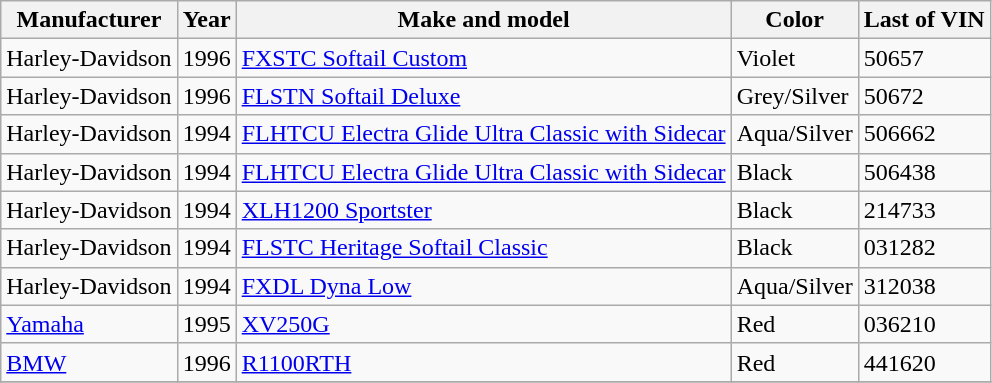<table class="wikitable sortable">
<tr>
<th>Manufacturer</th>
<th>Year</th>
<th>Make and model</th>
<th>Color</th>
<th>Last of VIN</th>
</tr>
<tr>
<td>Harley-Davidson</td>
<td>1996</td>
<td><a href='#'>FXSTC Softail Custom</a></td>
<td>Violet</td>
<td>50657</td>
</tr>
<tr>
<td>Harley-Davidson</td>
<td>1996</td>
<td><a href='#'>FLSTN Softail Deluxe</a></td>
<td>Grey/Silver</td>
<td>50672</td>
</tr>
<tr>
<td>Harley-Davidson</td>
<td>1994</td>
<td><a href='#'>FLHTCU Electra Glide Ultra Classic with Sidecar</a></td>
<td>Aqua/Silver</td>
<td>506662</td>
</tr>
<tr>
<td>Harley-Davidson</td>
<td>1994</td>
<td><a href='#'>FLHTCU Electra Glide Ultra Classic with Sidecar</a></td>
<td>Black</td>
<td>506438</td>
</tr>
<tr>
<td>Harley-Davidson</td>
<td>1994</td>
<td><a href='#'>XLH1200 Sportster</a></td>
<td>Black</td>
<td>214733</td>
</tr>
<tr>
<td>Harley-Davidson</td>
<td>1994</td>
<td><a href='#'>FLSTC Heritage Softail Classic</a></td>
<td>Black</td>
<td>031282</td>
</tr>
<tr>
<td>Harley-Davidson</td>
<td>1994</td>
<td><a href='#'>FXDL Dyna Low</a></td>
<td>Aqua/Silver</td>
<td>312038</td>
</tr>
<tr>
<td><a href='#'>Yamaha</a></td>
<td>1995</td>
<td><a href='#'>XV250G</a></td>
<td>Red</td>
<td>036210</td>
</tr>
<tr>
<td><a href='#'>BMW</a></td>
<td>1996</td>
<td><a href='#'>R1100RTH</a></td>
<td>Red</td>
<td>441620</td>
</tr>
<tr>
</tr>
</table>
